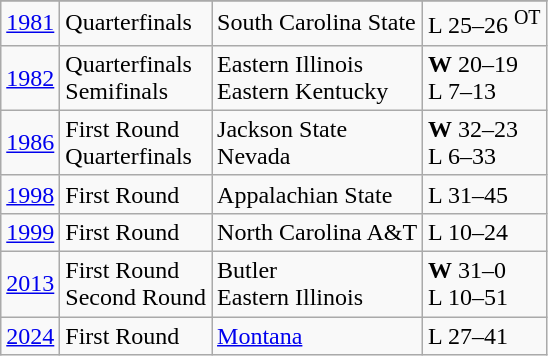<table class="wikitable">
<tr>
</tr>
<tr>
<td><a href='#'>1981</a></td>
<td>Quarterfinals</td>
<td>South Carolina State</td>
<td>L 25–26 <sup>OT</sup></td>
</tr>
<tr>
<td><a href='#'>1982</a></td>
<td>Quarterfinals<br>Semifinals</td>
<td>Eastern Illinois<br>Eastern Kentucky</td>
<td><strong>W</strong> 20–19<br>L 7–13</td>
</tr>
<tr>
<td><a href='#'>1986</a></td>
<td>First Round<br>Quarterfinals</td>
<td>Jackson State<br>Nevada</td>
<td><strong>W</strong> 32–23<br>L 6–33</td>
</tr>
<tr>
<td><a href='#'>1998</a></td>
<td>First Round</td>
<td>Appalachian State</td>
<td>L 31–45</td>
</tr>
<tr>
<td><a href='#'>1999</a></td>
<td>First Round</td>
<td>North Carolina A&T</td>
<td>L 10–24</td>
</tr>
<tr>
<td><a href='#'>2013</a></td>
<td>First Round<br>Second Round</td>
<td>Butler<br>Eastern Illinois</td>
<td><strong>W</strong> 31–0<br>L 10–51</td>
</tr>
<tr>
<td><a href='#'>2024</a></td>
<td>First Round</td>
<td><a href='#'>Montana</a></td>
<td>L 27–41</td>
</tr>
</table>
